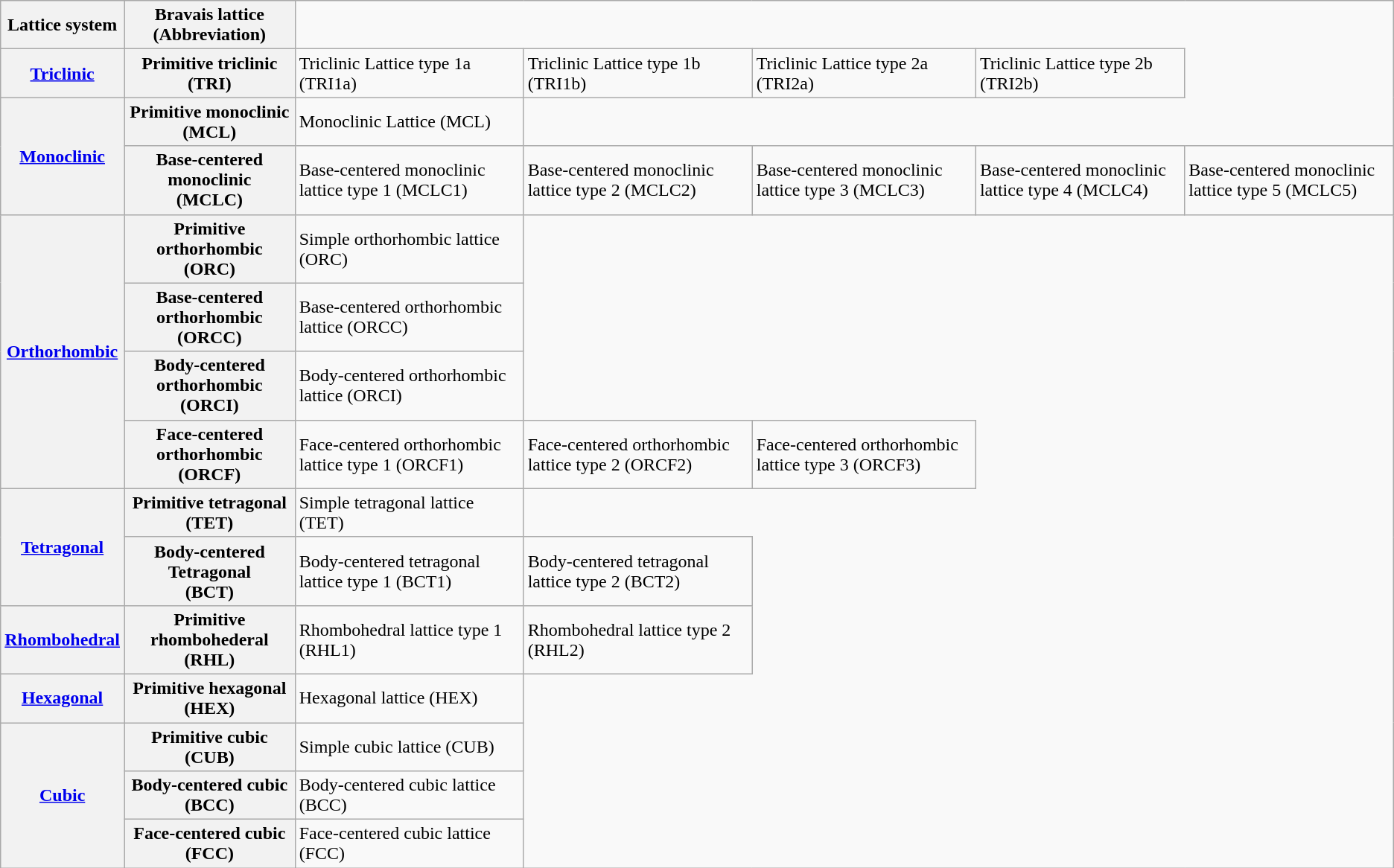<table class="wikitable">
<tr>
<th>Lattice system</th>
<th>Bravais lattice<br>(Abbreviation)</th>
</tr>
<tr>
<th><a href='#'>Triclinic</a></th>
<th>Primitive triclinic<br>(TRI)</th>
<td>Triclinic Lattice type 1a (TRI1a)<br></td>
<td>Triclinic Lattice type 1b (TRI1b)<br></td>
<td>Triclinic Lattice type 2a (TRI2a)<br></td>
<td>Triclinic Lattice type 2b (TRI2b)<br></td>
</tr>
<tr>
<th rowspan="2"><a href='#'>Monoclinic</a></th>
<th>Primitive monoclinic<br>(MCL)</th>
<td>Monoclinic Lattice (MCL)<br></td>
</tr>
<tr>
<th>Base-centered monoclinic<br>(MCLC)</th>
<td>Base-centered monoclinic lattice type 1 (MCLC1)<br></td>
<td>Base-centered monoclinic lattice type 2 (MCLC2)<br></td>
<td>Base-centered monoclinic lattice type 3 (MCLC3)<br></td>
<td>Base-centered monoclinic lattice type 4 (MCLC4)<br></td>
<td>Base-centered monoclinic lattice type 5 (MCLC5)<br></td>
</tr>
<tr>
<th rowspan="4"><a href='#'>Orthorhombic</a></th>
<th>Primitive orthorhombic<br>(ORC)</th>
<td>Simple orthorhombic lattice (ORC)<br></td>
</tr>
<tr>
<th>Base-centered orthorhombic<br>(ORCC)</th>
<td>Base-centered orthorhombic lattice (ORCC)<br></td>
</tr>
<tr>
<th>Body-centered orthorhombic<br>(ORCI)</th>
<td>Body-centered orthorhombic lattice (ORCI)<br></td>
</tr>
<tr>
<th>Face-centered orthorhombic<br>(ORCF)</th>
<td>Face-centered orthorhombic lattice type 1 (ORCF1)<br></td>
<td>Face-centered orthorhombic lattice type 2 (ORCF2)<br></td>
<td>Face-centered orthorhombic lattice type 3 (ORCF3)<br></td>
</tr>
<tr>
<th rowspan="2"><a href='#'>Tetragonal</a></th>
<th>Primitive tetragonal<br>(TET)</th>
<td>Simple tetragonal lattice (TET)<br></td>
</tr>
<tr>
<th>Body-centered Tetragonal<br>(BCT)</th>
<td>Body-centered tetragonal lattice type 1 (BCT1)<br></td>
<td>Body-centered tetragonal lattice type 2 (BCT2)<br></td>
</tr>
<tr>
<th><a href='#'>Rhombohedral</a></th>
<th>Primitive rhombohederal<br>(RHL)</th>
<td>Rhombohedral lattice type 1 (RHL1)<br></td>
<td>Rhombohedral lattice type 2 (RHL2)<br></td>
</tr>
<tr>
<th><a href='#'>Hexagonal</a></th>
<th>Primitive hexagonal<br>(HEX)</th>
<td>Hexagonal lattice (HEX)<br></td>
</tr>
<tr>
<th rowspan="3"><a href='#'>Cubic</a></th>
<th>Primitive cubic<br>(CUB)</th>
<td>Simple cubic lattice (CUB)<br></td>
</tr>
<tr>
<th>Body-centered cubic<br>(BCC)</th>
<td>Body-centered cubic lattice (BCC)<br></td>
</tr>
<tr>
<th>Face-centered cubic<br>(FCC)</th>
<td>Face-centered cubic lattice (FCC)<br></td>
</tr>
</table>
